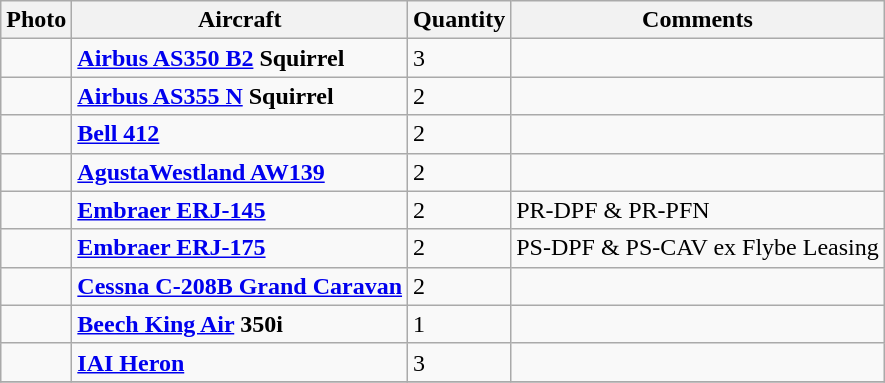<table class="wikitable">
<tr>
<th><strong>Photo</strong></th>
<th><strong>Aircraft</strong></th>
<th><strong>Quantity</strong></th>
<th><strong>Comments</strong></th>
</tr>
<tr>
<td></td>
<td><strong><a href='#'>Airbus AS350 B2</a> Squirrel</strong></td>
<td>3</td>
<td></td>
</tr>
<tr>
<td></td>
<td><strong><a href='#'>Airbus AS355 N</a> Squirrel</strong></td>
<td>2</td>
<td></td>
</tr>
<tr>
<td></td>
<td><strong><a href='#'>Bell 412</a></strong></td>
<td>2</td>
<td></td>
</tr>
<tr>
<td></td>
<td><strong><a href='#'>AgustaWestland AW139</a></strong></td>
<td>2</td>
<td></td>
</tr>
<tr>
<td></td>
<td><strong><a href='#'>Embraer ERJ-145</a></strong></td>
<td>2</td>
<td>PR-DPF & PR-PFN</td>
</tr>
<tr>
<td></td>
<td><strong><a href='#'>Embraer ERJ-175</a></strong></td>
<td>2</td>
<td>PS-DPF & PS-CAV ex Flybe Leasing</td>
</tr>
<tr>
<td></td>
<td><strong><a href='#'>Cessna C-208B Grand Caravan</a></strong></td>
<td>2</td>
<td></td>
</tr>
<tr>
<td></td>
<td><strong><a href='#'>Beech King Air</a> 350i</strong></td>
<td>1</td>
<td></td>
</tr>
<tr>
<td></td>
<td><strong><a href='#'>IAI Heron</a></strong></td>
<td>3</td>
<td></td>
</tr>
<tr>
</tr>
</table>
